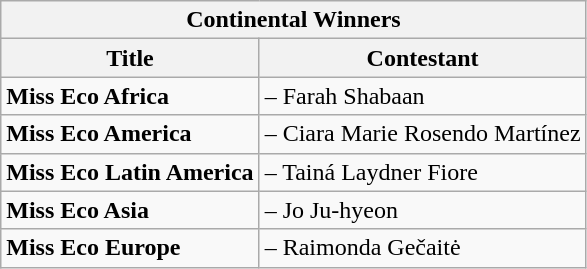<table class="wikitable sortable" align="center">
<tr>
<th colspan="2" align="center">Continental Winners</th>
</tr>
<tr>
<th>Title</th>
<th>Contestant</th>
</tr>
<tr>
<td><strong>Miss Eco Africa</strong></td>
<td> – Farah Shabaan</td>
</tr>
<tr>
<td><strong>Miss Eco America</strong></td>
<td> – Ciara Marie Rosendo Martínez</td>
</tr>
<tr>
<td><strong>Miss Eco Latin America</strong></td>
<td> – Tainá Laydner Fiore</td>
</tr>
<tr>
<td><strong>Miss Eco Asia</strong></td>
<td> – Jo Ju-hyeon</td>
</tr>
<tr>
<td><strong>Miss Eco Europe</strong></td>
<td> – Raimonda Gečaitė</td>
</tr>
</table>
